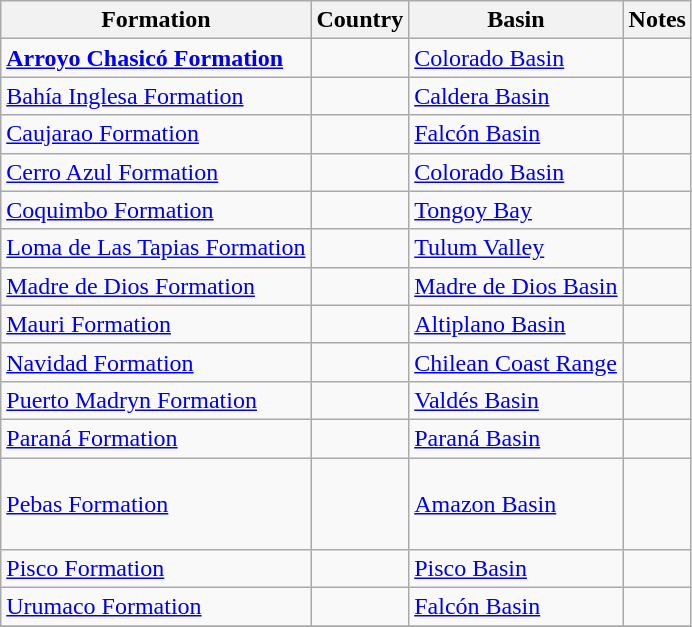<table class="wikitable sortable">
<tr>
<th>Formation<br></th>
<th>Country</th>
<th>Basin</th>
<th class=unsortable>Notes</th>
</tr>
<tr>
<td><strong><a href='#'>Arroyo Chasicó Formation</a></strong></td>
<td></td>
<td><a href='#'>Colorado Basin</a></td>
<td></td>
</tr>
<tr>
<td><a href='#'>Bahía Inglesa Formation</a></td>
<td></td>
<td><a href='#'>Caldera Basin</a></td>
<td></td>
</tr>
<tr>
<td><a href='#'>Caujarao Formation</a></td>
<td></td>
<td><a href='#'>Falcón Basin</a></td>
<td></td>
</tr>
<tr>
<td><a href='#'>Cerro Azul Formation</a></td>
<td></td>
<td><a href='#'>Colorado Basin</a></td>
<td></td>
</tr>
<tr>
<td><a href='#'>Coquimbo Formation</a></td>
<td></td>
<td><a href='#'>Tongoy Bay</a></td>
<td></td>
</tr>
<tr>
<td><a href='#'>Loma de Las Tapias Formation</a></td>
<td></td>
<td><a href='#'>Tulum Valley</a></td>
<td></td>
</tr>
<tr>
<td><a href='#'>Madre de Dios Formation</a></td>
<td></td>
<td><a href='#'>Madre de Dios Basin</a></td>
<td></td>
</tr>
<tr>
<td><a href='#'>Mauri Formation</a></td>
<td></td>
<td><a href='#'>Altiplano Basin</a></td>
<td></td>
</tr>
<tr>
<td><a href='#'>Navidad Formation</a></td>
<td></td>
<td><a href='#'>Chilean Coast Range</a></td>
<td></td>
</tr>
<tr>
<td><a href='#'>Puerto Madryn Formation</a></td>
<td></td>
<td><a href='#'>Valdés Basin</a></td>
<td></td>
</tr>
<tr>
<td><a href='#'>Paraná Formation</a></td>
<td></td>
<td><a href='#'>Paraná Basin</a></td>
<td></td>
</tr>
<tr>
<td><a href='#'>Pebas Formation</a></td>
<td><br><br><br></td>
<td><a href='#'>Amazon Basin</a></td>
<td></td>
</tr>
<tr>
<td><a href='#'>Pisco Formation</a></td>
<td></td>
<td><a href='#'>Pisco Basin</a></td>
<td></td>
</tr>
<tr>
<td><a href='#'>Urumaco Formation</a></td>
<td></td>
<td><a href='#'>Falcón Basin</a></td>
<td></td>
</tr>
<tr>
</tr>
</table>
